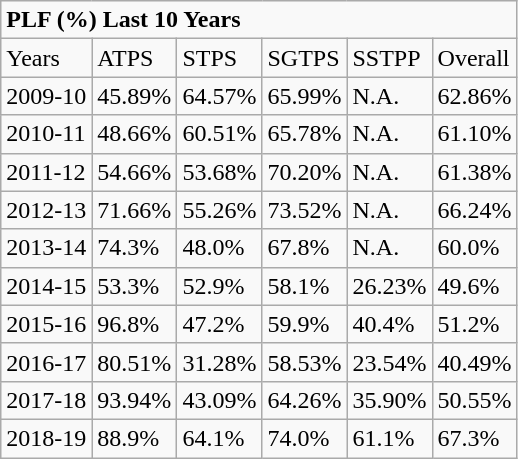<table class="wikitable">
<tr>
<td colspan="6"><strong>PLF (%) Last 10 Years</strong></td>
</tr>
<tr>
<td>Years</td>
<td>ATPS</td>
<td>STPS</td>
<td>SGTPS</td>
<td>SSTPP</td>
<td>Overall</td>
</tr>
<tr>
<td>2009-10</td>
<td>45.89%</td>
<td>64.57%</td>
<td>65.99%</td>
<td>N.A.</td>
<td>62.86%</td>
</tr>
<tr>
<td>2010-11</td>
<td>48.66%</td>
<td>60.51%</td>
<td>65.78%</td>
<td>N.A.</td>
<td>61.10%</td>
</tr>
<tr>
<td>2011-12</td>
<td>54.66%</td>
<td>53.68%</td>
<td>70.20%</td>
<td>N.A.</td>
<td>61.38%</td>
</tr>
<tr>
<td>2012-13</td>
<td>71.66%</td>
<td>55.26%</td>
<td>73.52%</td>
<td>N.A.</td>
<td>66.24%</td>
</tr>
<tr>
<td>2013-14</td>
<td>74.3%</td>
<td>48.0%</td>
<td>67.8%</td>
<td>N.A.</td>
<td>60.0%</td>
</tr>
<tr>
<td>2014-15</td>
<td>53.3%</td>
<td>52.9%</td>
<td>58.1%</td>
<td>26.23%</td>
<td>49.6%</td>
</tr>
<tr>
<td>2015-16</td>
<td>96.8%</td>
<td>47.2%</td>
<td>59.9%</td>
<td>40.4%</td>
<td>51.2%</td>
</tr>
<tr>
<td>2016-17</td>
<td>80.51%</td>
<td>31.28%</td>
<td>58.53%</td>
<td>23.54%</td>
<td>40.49%</td>
</tr>
<tr>
<td>2017-18</td>
<td>93.94%</td>
<td>43.09%</td>
<td>64.26%</td>
<td>35.90%</td>
<td>50.55%</td>
</tr>
<tr>
<td>2018-19</td>
<td>88.9%</td>
<td>64.1%</td>
<td>74.0%</td>
<td>61.1%</td>
<td>67.3%</td>
</tr>
</table>
